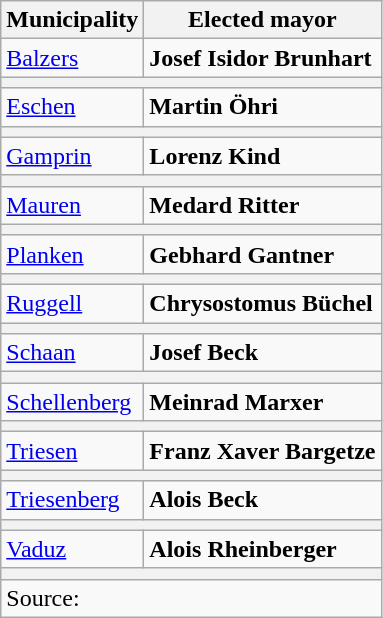<table class="wikitable" style="text-align:right">
<tr>
<th>Municipality</th>
<th>Elected mayor</th>
</tr>
<tr>
<td align="left"><a href='#'>Balzers</a></td>
<td align="left"><strong>Josef Isidor Brunhart</strong></td>
</tr>
<tr>
<th colspan="2"></th>
</tr>
<tr>
<td align="left"><a href='#'>Eschen</a></td>
<td align="left"><strong>Martin Öhri</strong></td>
</tr>
<tr>
<th colspan="2"></th>
</tr>
<tr>
<td align="left"><a href='#'>Gamprin</a></td>
<td align="left"><strong>Lorenz Kind</strong></td>
</tr>
<tr>
<th colspan="2"></th>
</tr>
<tr>
<td align="left"><a href='#'>Mauren</a></td>
<td align="left"><strong>Medard Ritter</strong></td>
</tr>
<tr>
<th colspan="2"></th>
</tr>
<tr>
<td align="left"><a href='#'>Planken</a></td>
<td align="left"><strong>Gebhard Gantner</strong></td>
</tr>
<tr>
<th colspan="2"></th>
</tr>
<tr>
<td align="left"><a href='#'>Ruggell</a></td>
<td align="left"><strong>Chrysostomus Büchel</strong></td>
</tr>
<tr>
<th colspan="2"></th>
</tr>
<tr>
<td align="left"><a href='#'>Schaan</a></td>
<td align="left"><strong>Josef Beck</strong></td>
</tr>
<tr>
<th colspan="2"></th>
</tr>
<tr>
<td align="left"><a href='#'>Schellenberg</a></td>
<td align="left"><strong>Meinrad Marxer</strong></td>
</tr>
<tr>
<th colspan="2"></th>
</tr>
<tr>
<td align="left"><a href='#'>Triesen</a></td>
<td align="left"><strong>Franz Xaver Bargetze</strong></td>
</tr>
<tr>
<th colspan="2"></th>
</tr>
<tr>
<td align="left"><a href='#'>Triesenberg</a></td>
<td align="left"><strong>Alois Beck</strong></td>
</tr>
<tr>
<th colspan="2"></th>
</tr>
<tr>
<td align="left"><a href='#'>Vaduz</a></td>
<td align="left"><strong>Alois Rheinberger</strong></td>
</tr>
<tr>
<th colspan="2"></th>
</tr>
<tr>
<td colspan="2" align="left">Source: </td>
</tr>
</table>
